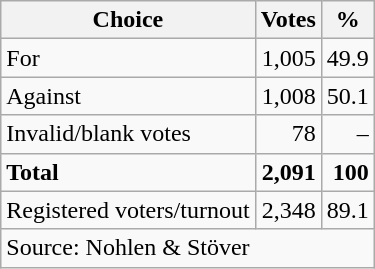<table class=wikitable style=text-align:right>
<tr>
<th>Choice</th>
<th>Votes</th>
<th>%</th>
</tr>
<tr>
<td align=left>For</td>
<td>1,005</td>
<td>49.9</td>
</tr>
<tr>
<td align=left>Against</td>
<td>1,008</td>
<td>50.1</td>
</tr>
<tr>
<td align=left>Invalid/blank votes</td>
<td>78</td>
<td>–</td>
</tr>
<tr>
<td align=left><strong>Total</strong></td>
<td><strong>2,091</strong></td>
<td><strong>100</strong></td>
</tr>
<tr>
<td align=left>Registered voters/turnout</td>
<td>2,348</td>
<td>89.1</td>
</tr>
<tr>
<td align=left colspan=3>Source: Nohlen & Stöver</td>
</tr>
</table>
